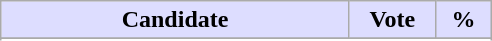<table class="wikitable">
<tr>
<th style="background:#ddf; width:225px;">Candidate</th>
<th style="background:#ddf; width:50px;">Vote</th>
<th style="background:#ddf; width:30px;">%</th>
</tr>
<tr>
</tr>
<tr>
</tr>
</table>
